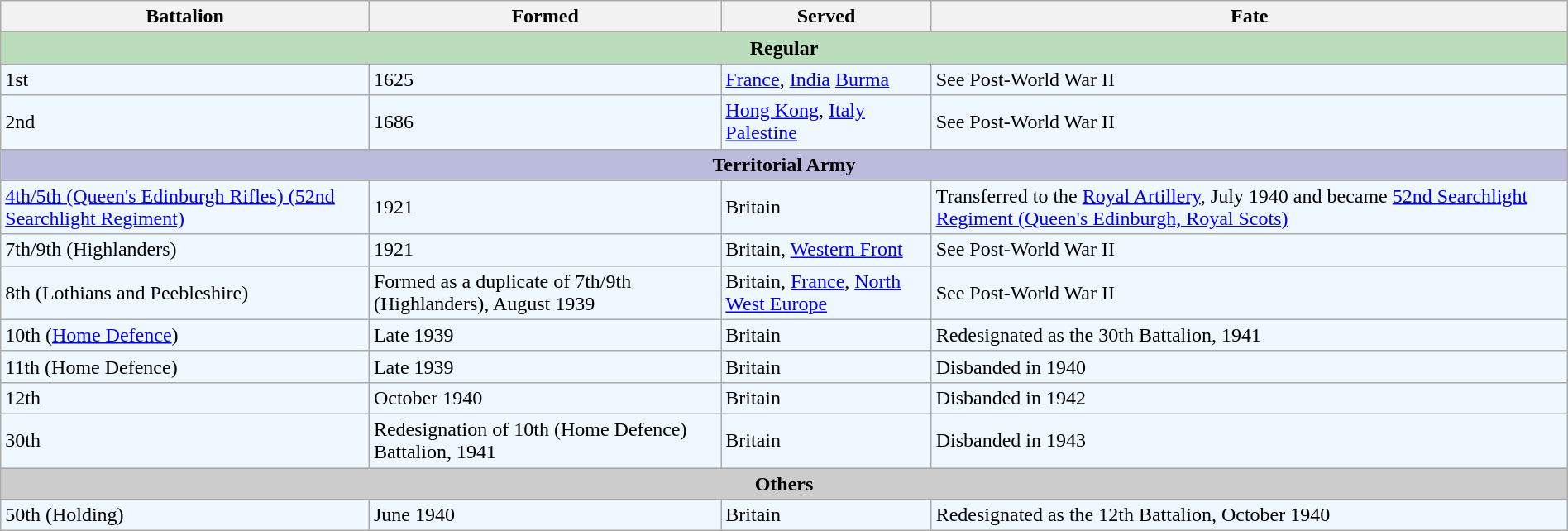<table class="wikitable" style="width:100%;">
<tr>
<th>Battalion</th>
<th>Formed</th>
<th>Served</th>
<th>Fate</th>
</tr>
<tr>
<th colspan="5" style="background:#bdb;">Regular</th>
</tr>
<tr style="background:#f0f8ff;">
<td>1st</td>
<td>1625</td>
<td><a href='#'>France</a>, <a href='#'>India</a> <a href='#'>Burma</a></td>
<td>See Post-World War II</td>
</tr>
<tr style="background:#f0f8ff;">
<td>2nd</td>
<td>1686</td>
<td><a href='#'>Hong Kong</a>, <a href='#'>Italy</a> <a href='#'>Palestine</a></td>
<td>See Post-World War II</td>
</tr>
<tr>
<th colspan="5" style="background:#bbd;">Territorial Army</th>
</tr>
<tr style="background:#f0f8ff;">
<td><a href='#'>4th/5th (Queen's Edinburgh Rifles) (52nd Searchlight Regiment)</a></td>
<td>1921</td>
<td>Britain</td>
<td>Transferred to the <a href='#'>Royal Artillery</a>, July 1940 and became <a href='#'>52nd Searchlight Regiment (Queen's Edinburgh, Royal Scots)</a></td>
</tr>
<tr style="background:#f0f8ff;">
<td>7th/9th (Highlanders)</td>
<td>1921</td>
<td>Britain, <a href='#'>Western Front</a></td>
<td>See Post-World War II</td>
</tr>
<tr style="background:#f0f8ff;">
<td>8th (Lothians and Peebleshire)</td>
<td>Formed as a duplicate of 7th/9th (Highlanders), August 1939</td>
<td>Britain, <a href='#'>France</a>, <a href='#'>North West Europe</a></td>
<td>See Post-World War II</td>
</tr>
<tr style="background:#f0f8ff;">
<td>10th (<a href='#'>Home Defence</a>)</td>
<td>Late 1939</td>
<td>Britain</td>
<td>Redesignated as the 30th Battalion, 1941</td>
</tr>
<tr style="background:#f0f8ff;">
<td>11th (Home Defence)</td>
<td>Late 1939</td>
<td>Britain</td>
<td>Disbanded in 1940</td>
</tr>
<tr style="background:#f0f8ff;">
<td>12th</td>
<td>October 1940</td>
<td>Britain</td>
<td>Disbanded in 1942</td>
</tr>
<tr style="background:#f0f8ff;">
<td>30th</td>
<td>Redesignation of 10th (Home Defence) Battalion, 1941</td>
<td>Britain</td>
<td>Disbanded in 1943</td>
</tr>
<tr>
<th colspan="5" style="background:#ccc;">Others</th>
</tr>
<tr style="background:#f0f8ff;">
<td>50th (Holding)</td>
<td>June 1940</td>
<td>Britain</td>
<td>Redesignated as the 12th Battalion, October 1940</td>
</tr>
</table>
